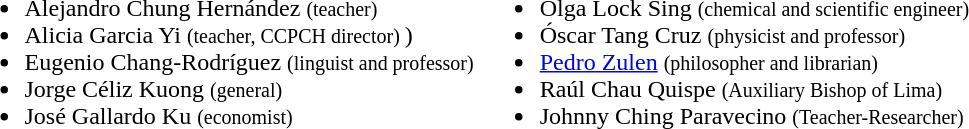<table>
<tr>
<td><br><ul><li>Alejandro Chung Hernández <small> (teacher) </small></li><li>Alicia Garcia Yi <small> (teacher, CCPCH director) </small>)</li><li>Eugenio Chang-Rodríguez <small> (linguist and professor) </small></li><li>Jorge Céliz Kuong <small> (general) </small></li><li>José Gallardo Ku <small> (economist) </small></li></ul></td>
<td><br><ul><li>Olga Lock Sing <small> (chemical and scientific engineer) </small></li><li>Óscar Tang Cruz <small> (physicist and professor) </small></li><li><a href='#'>Pedro Zulen</a> <small> (philosopher and librarian) </small></li><li>Raúl Chau Quispe <small> (Auxiliary Bishop of Lima) </small></li><li>Johnny Ching Paravecino <small> (Teacher-Researcher) </small></li></ul></td>
</tr>
</table>
